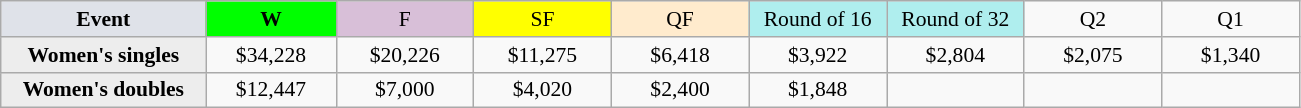<table class=wikitable style=font-size:90%;text-align:center>
<tr>
<td width=130 bgcolor=dfe2e9><strong>Event</strong></td>
<td width=80 bgcolor=lime><strong>W</strong></td>
<td width=85 bgcolor=thistle>F</td>
<td width=85 bgcolor=ffff00>SF</td>
<td width=85 bgcolor=ffebcd>QF</td>
<td width=85 bgcolor=afeeee>Round of 16</td>
<td width=85 bgcolor=afeeee>Round of 32</td>
<td width=85>Q2</td>
<td width=85>Q1</td>
</tr>
<tr>
<th style=background:#ededed>Women's singles</th>
<td>$34,228</td>
<td>$20,226</td>
<td>$11,275</td>
<td>$6,418</td>
<td>$3,922</td>
<td>$2,804</td>
<td>$2,075</td>
<td>$1,340</td>
</tr>
<tr>
<th style=background:#ededed>Women's doubles</th>
<td>$12,447</td>
<td>$7,000</td>
<td>$4,020</td>
<td>$2,400</td>
<td>$1,848</td>
<td></td>
<td></td>
<td></td>
</tr>
</table>
